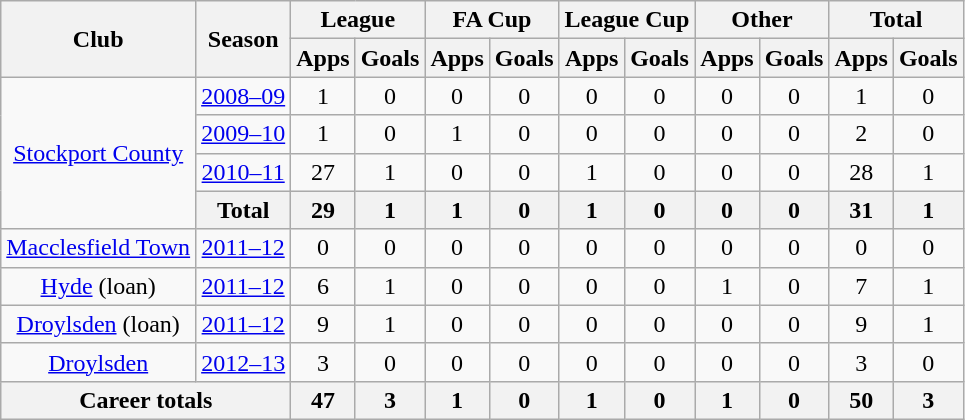<table class="wikitable" style="text-align: center;">
<tr>
<th rowspan="2">Club</th>
<th rowspan="2">Season</th>
<th colspan="2">League</th>
<th colspan="2">FA Cup</th>
<th colspan="2">League Cup</th>
<th colspan="2">Other</th>
<th colspan="2">Total</th>
</tr>
<tr>
<th>Apps</th>
<th>Goals</th>
<th>Apps</th>
<th>Goals</th>
<th>Apps</th>
<th>Goals</th>
<th>Apps</th>
<th>Goals</th>
<th>Apps</th>
<th>Goals</th>
</tr>
<tr>
<td rowspan="4" valign="center"><a href='#'>Stockport County</a></td>
<td><a href='#'>2008–09</a></td>
<td>1</td>
<td>0</td>
<td>0</td>
<td>0</td>
<td>0</td>
<td>0</td>
<td>0</td>
<td>0</td>
<td>1</td>
<td>0</td>
</tr>
<tr>
<td><a href='#'>2009–10</a></td>
<td>1</td>
<td>0</td>
<td>1</td>
<td>0</td>
<td>0</td>
<td>0</td>
<td>0</td>
<td>0</td>
<td>2</td>
<td>0</td>
</tr>
<tr>
<td><a href='#'>2010–11</a></td>
<td>27</td>
<td>1</td>
<td>0</td>
<td>0</td>
<td>1</td>
<td>0</td>
<td>0</td>
<td>0</td>
<td>28</td>
<td>1</td>
</tr>
<tr>
<th>Total</th>
<th>29</th>
<th>1</th>
<th>1</th>
<th>0</th>
<th>1</th>
<th>0</th>
<th>0</th>
<th>0</th>
<th>31</th>
<th>1</th>
</tr>
<tr>
<td><a href='#'>Macclesfield Town</a></td>
<td><a href='#'>2011–12</a></td>
<td>0</td>
<td>0</td>
<td>0</td>
<td>0</td>
<td>0</td>
<td>0</td>
<td>0</td>
<td>0</td>
<td>0</td>
<td>0</td>
</tr>
<tr>
<td><a href='#'>Hyde</a> (loan)</td>
<td><a href='#'>2011–12</a></td>
<td>6</td>
<td>1</td>
<td>0</td>
<td>0</td>
<td>0</td>
<td>0</td>
<td>1</td>
<td>0</td>
<td>7</td>
<td>1</td>
</tr>
<tr>
<td><a href='#'>Droylsden</a> (loan)</td>
<td><a href='#'>2011–12</a></td>
<td>9</td>
<td>1</td>
<td>0</td>
<td>0</td>
<td>0</td>
<td>0</td>
<td>0</td>
<td>0</td>
<td>9</td>
<td>1</td>
</tr>
<tr>
<td><a href='#'>Droylsden</a></td>
<td><a href='#'>2012–13</a></td>
<td>3</td>
<td>0</td>
<td>0</td>
<td>0</td>
<td>0</td>
<td>0</td>
<td>0</td>
<td>0</td>
<td>3</td>
<td>0</td>
</tr>
<tr>
<th colspan="2">Career totals</th>
<th>47</th>
<th>3</th>
<th>1</th>
<th>0</th>
<th>1</th>
<th>0</th>
<th>1</th>
<th>0</th>
<th>50</th>
<th>3</th>
</tr>
</table>
